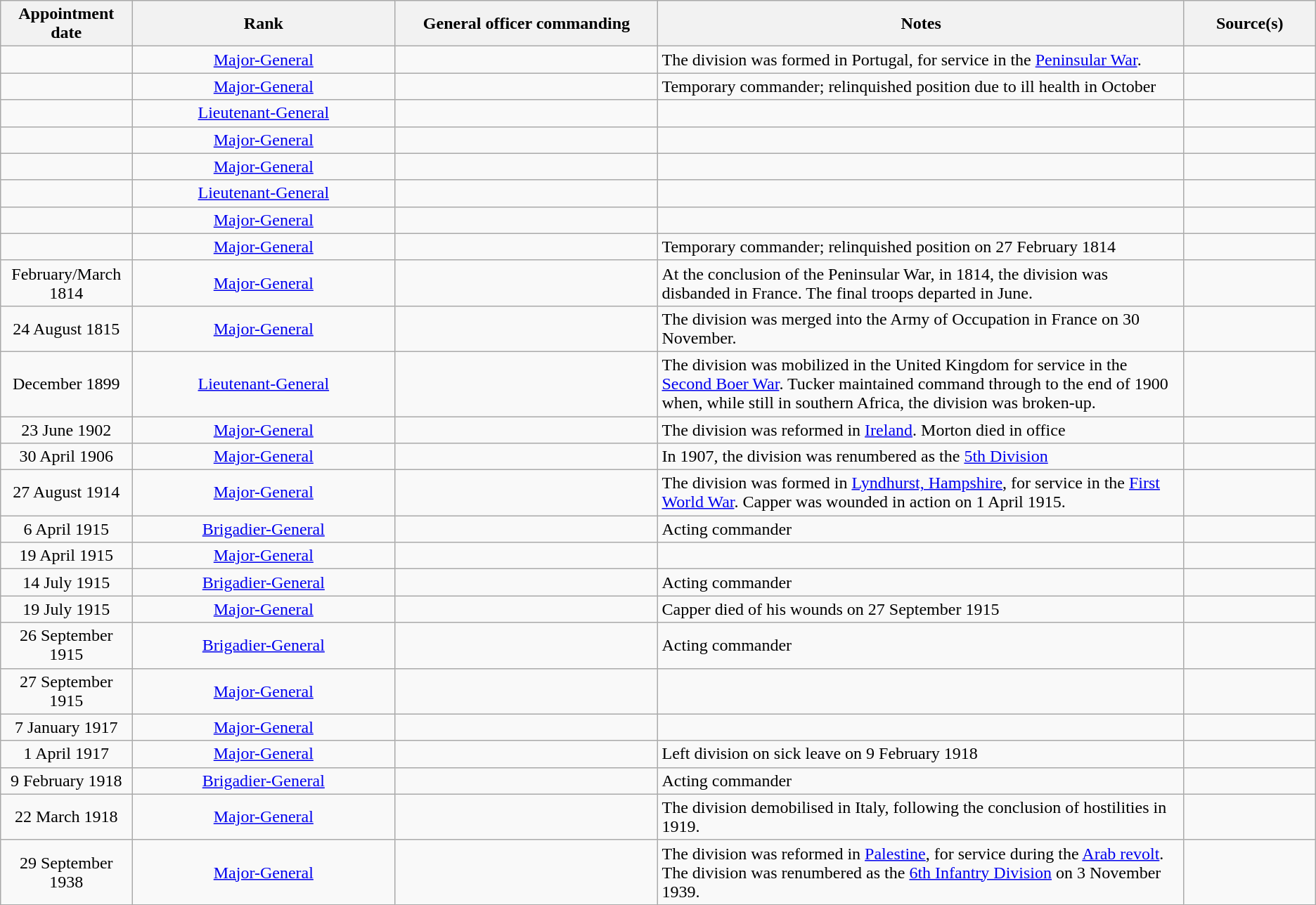<table class="wikitable sortable plainrowheaders" style="text-align: left; border-spacing: 2px; border: 1px solid darkgray;">
<tr>
<th width="10%" scope="col">Appointment date</th>
<th width=20% scope="col">Rank</th>
<th width=20% scope="col">General officer commanding</th>
<th width=40% scope="col">Notes</th>
<th class=unsortable width=10% scope="col">Source(s)</th>
</tr>
<tr>
<td align="center"></td>
<td align="center"><a href='#'>Major-General</a></td>
<td align="center"></td>
<td>The division was formed in Portugal, for service in the <a href='#'>Peninsular War</a>.</td>
<td align="center"></td>
</tr>
<tr>
<td align="center"></td>
<td align="center"><a href='#'>Major-General</a></td>
<td align="center"></td>
<td>Temporary commander; relinquished position due to ill health in October</td>
<td align="center"></td>
</tr>
<tr>
<td align="center"></td>
<td align="center"><a href='#'>Lieutenant-General</a></td>
<td align="center"></td>
<td></td>
<td align="center"></td>
</tr>
<tr>
<td align="center"></td>
<td align="center"><a href='#'>Major-General</a></td>
<td align="center"></td>
<td></td>
<td align="center"></td>
</tr>
<tr>
<td align="center"></td>
<td align="center"><a href='#'>Major-General</a></td>
<td align="center"></td>
<td></td>
<td align="center"></td>
</tr>
<tr>
<td align="center"></td>
<td align="center"><a href='#'>Lieutenant-General</a></td>
<td align="center"></td>
<td></td>
<td align="center"></td>
</tr>
<tr>
<td align="center"></td>
<td align="center"><a href='#'>Major-General</a></td>
<td align="center"></td>
<td></td>
<td align="center"></td>
</tr>
<tr>
<td align="center"></td>
<td align="center"><a href='#'>Major-General</a></td>
<td align="center"></td>
<td>Temporary commander; relinquished position on 27 February 1814</td>
<td align="center"></td>
</tr>
<tr>
<td align="center">February/March 1814</td>
<td align="center"><a href='#'>Major-General</a></td>
<td align="center"></td>
<td>At the conclusion of the Peninsular War, in 1814, the division was disbanded in France. The final troops departed in June.</td>
<td align="center"></td>
</tr>
<tr>
<td align="center">24 August 1815</td>
<td align="center"><a href='#'>Major-General</a></td>
<td align="center"></td>
<td>The division was merged into the Army of Occupation in France on 30 November.</td>
<td align="center"></td>
</tr>
<tr>
<td align="center">December 1899</td>
<td align="center"><a href='#'>Lieutenant-General</a></td>
<td align="center"></td>
<td>The division was mobilized in the United Kingdom for service in the <a href='#'>Second Boer War</a>. Tucker maintained command through to the end of 1900 when, while still in southern Africa, the division was broken-up.</td>
<td align="center"></td>
</tr>
<tr>
<td align="center">23 June 1902</td>
<td align="center"><a href='#'>Major-General</a></td>
<td align="center"></td>
<td>The division was reformed in <a href='#'>Ireland</a>. Morton died in office</td>
<td align="center"></td>
</tr>
<tr>
<td align="center">30 April 1906</td>
<td align="center"><a href='#'>Major-General</a></td>
<td align="center"></td>
<td>In 1907, the division was renumbered as the <a href='#'>5th Division</a></td>
<td align="center"></td>
</tr>
<tr>
<td align="center">27 August 1914</td>
<td align="center"><a href='#'>Major-General</a></td>
<td align="center"></td>
<td>The division was formed in <a href='#'>Lyndhurst, Hampshire</a>, for service in the <a href='#'>First World War</a>. Capper was wounded in action on 1 April 1915.</td>
<td align="center"></td>
</tr>
<tr>
<td align="center">6 April 1915</td>
<td align="center"><a href='#'>Brigadier-General</a></td>
<td align="center"></td>
<td>Acting commander</td>
<td align="center"></td>
</tr>
<tr>
<td align="center">19 April 1915</td>
<td align="center"><a href='#'>Major-General</a></td>
<td align="center"></td>
<td></td>
<td align="center"></td>
</tr>
<tr>
<td align="center">14 July 1915</td>
<td align="center"><a href='#'>Brigadier-General</a></td>
<td align="center"></td>
<td>Acting commander</td>
<td align="center"></td>
</tr>
<tr>
<td align="center">19 July 1915</td>
<td align="center"><a href='#'>Major-General</a></td>
<td align="center"></td>
<td>Capper died of his wounds on 27 September 1915</td>
<td align="center"></td>
</tr>
<tr>
<td align="center">26 September 1915</td>
<td align="center"><a href='#'>Brigadier-General</a></td>
<td align="center"></td>
<td>Acting commander</td>
<td align="center"></td>
</tr>
<tr>
<td align="center">27 September 1915</td>
<td align="center"><a href='#'>Major-General</a></td>
<td align="center"></td>
<td></td>
<td align="center"></td>
</tr>
<tr>
<td align="center">7 January 1917</td>
<td align="center"><a href='#'>Major-General</a></td>
<td align="center"></td>
<td></td>
<td align="center"></td>
</tr>
<tr>
<td align="center">1 April 1917</td>
<td align="center"><a href='#'>Major-General</a></td>
<td align="center"></td>
<td>Left division on sick leave on 9 February 1918</td>
<td align="center"></td>
</tr>
<tr>
<td align="center">9 February 1918</td>
<td align="center"><a href='#'>Brigadier-General</a></td>
<td align="center"></td>
<td>Acting commander</td>
<td align="center"></td>
</tr>
<tr>
<td align="center">22 March 1918</td>
<td align="center"><a href='#'>Major-General</a></td>
<td align="center"></td>
<td>The division demobilised in Italy, following the conclusion of hostilities in 1919.</td>
<td align="center"></td>
</tr>
<tr>
<td align="center">29 September 1938</td>
<td align="center"><a href='#'>Major-General</a></td>
<td align="center"></td>
<td>The division was reformed in <a href='#'>Palestine</a>, for service during the <a href='#'>Arab revolt</a>. The division was renumbered as the <a href='#'>6th Infantry Division</a> on 3 November 1939.</td>
<td align="center"></td>
</tr>
</table>
